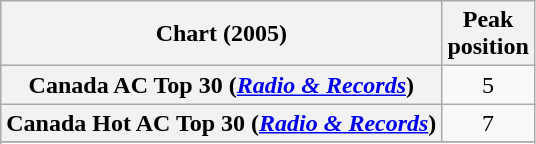<table class="wikitable sortable plainrowheaders" style="text-align:center;">
<tr>
<th>Chart (2005)</th>
<th>Peak<br>position</th>
</tr>
<tr>
<th scope="row">Canada AC Top 30 (<em><a href='#'>Radio & Records</a></em>)</th>
<td>5</td>
</tr>
<tr>
<th scope="row">Canada Hot AC Top 30 (<em><a href='#'>Radio & Records</a></em>)</th>
<td>7</td>
</tr>
<tr>
</tr>
<tr>
</tr>
<tr>
</tr>
</table>
